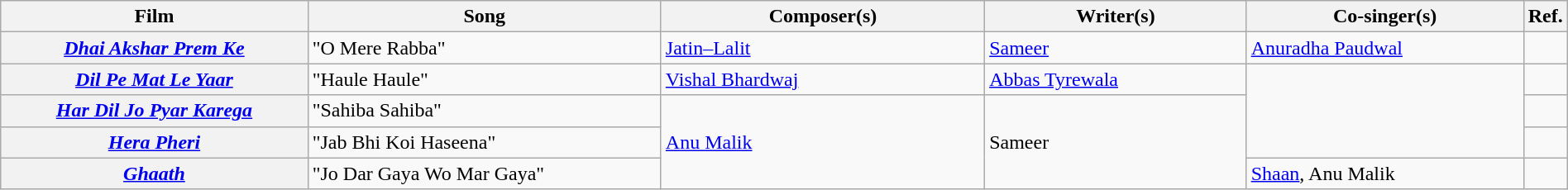<table class="wikitable plainrowheaders" width="100%" textcolor:#000;">
<tr>
<th scope="col" width=20%><strong>Film</strong></th>
<th scope="col" width=23%><strong>Song</strong></th>
<th scope="col" width=21%><strong>Composer(s)</strong></th>
<th scope="col" width=17%><strong>Writer(s)</strong></th>
<th scope="col" width=18%><strong>Co-singer(s)</strong></th>
<th scope="col" width=1%><strong>Ref.</strong></th>
</tr>
<tr>
<th scope="row"><em><a href='#'>Dhai Akshar Prem Ke</a></em></th>
<td>"O Mere Rabba"</td>
<td><a href='#'>Jatin–Lalit</a></td>
<td><a href='#'>Sameer</a></td>
<td><a href='#'>Anuradha Paudwal</a></td>
<td></td>
</tr>
<tr>
<th scope="row"><em><a href='#'>Dil Pe Mat Le Yaar</a></em></th>
<td>"Haule Haule"</td>
<td><a href='#'>Vishal Bhardwaj</a></td>
<td><a href='#'>Abbas Tyrewala</a></td>
<td rowspan="3"></td>
<td></td>
</tr>
<tr>
<th scope="row"><em><a href='#'>Har Dil Jo Pyar Karega</a></em></th>
<td>"Sahiba Sahiba"</td>
<td rowspan="3"><a href='#'>Anu Malik</a></td>
<td rowspan="3">Sameer</td>
<td></td>
</tr>
<tr>
<th scope="row"><em><a href='#'>Hera Pheri</a></em></th>
<td>"Jab Bhi Koi Haseena"</td>
<td></td>
</tr>
<tr>
<th scope="row"><em><a href='#'>Ghaath</a></em></th>
<td>"Jo Dar Gaya Wo Mar Gaya"</td>
<td><a href='#'>Shaan</a>, Anu Malik</td>
<td></td>
</tr>
</table>
